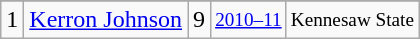<table class="wikitable">
<tr>
</tr>
<tr>
<td>1</td>
<td><a href='#'>Kerron Johnson</a></td>
<td>9</td>
<td style="font-size:80%;"><a href='#'>2010–11</a></td>
<td style="font-size:80%;">Kennesaw State</td>
</tr>
</table>
